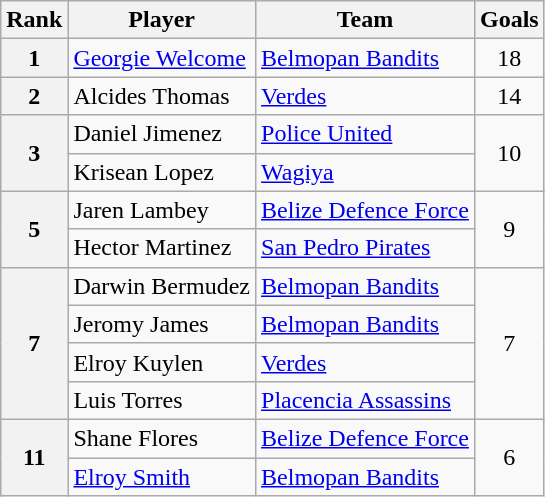<table class="wikitable" style="text-align:center">
<tr>
<th>Rank</th>
<th>Player</th>
<th>Team</th>
<th>Goals</th>
</tr>
<tr>
<th rowspan="1">1</th>
<td align="left"> <a href='#'>Georgie Welcome</a></td>
<td align="left"><a href='#'>Belmopan Bandits</a></td>
<td rowspan="1">18</td>
</tr>
<tr>
<th rowspan="1">2</th>
<td align="left"> Alcides Thomas</td>
<td align="left"><a href='#'>Verdes</a></td>
<td rowspan="1">14</td>
</tr>
<tr>
<th rowspan="2">3</th>
<td align="left"> Daniel Jimenez</td>
<td align="left"><a href='#'>Police United</a></td>
<td rowspan="2">10</td>
</tr>
<tr>
<td align="left"> Krisean Lopez</td>
<td align="left"><a href='#'>Wagiya</a></td>
</tr>
<tr>
<th rowspan="2">5</th>
<td align="left"> Jaren Lambey</td>
<td align="left"><a href='#'>Belize Defence Force</a></td>
<td rowspan="2">9</td>
</tr>
<tr>
<td align="left"> Hector Martinez</td>
<td align="left"><a href='#'>San Pedro Pirates</a></td>
</tr>
<tr>
<th rowspan="4">7</th>
<td align="left"> Darwin Bermudez</td>
<td align="left"><a href='#'>Belmopan Bandits</a></td>
<td rowspan="4">7</td>
</tr>
<tr>
<td align="left"> Jeromy James</td>
<td align="left"><a href='#'>Belmopan Bandits</a></td>
</tr>
<tr>
<td align="left"> Elroy Kuylen</td>
<td align="left"><a href='#'>Verdes</a></td>
</tr>
<tr>
<td align="left"> Luis Torres</td>
<td align="left"><a href='#'>Placencia Assassins</a></td>
</tr>
<tr>
<th rowspan="2">11</th>
<td align="left"> Shane Flores</td>
<td align="left"><a href='#'>Belize Defence Force</a></td>
<td rowspan="2">6</td>
</tr>
<tr>
<td align="left"> <a href='#'>Elroy Smith</a></td>
<td align="left"><a href='#'>Belmopan Bandits</a></td>
</tr>
</table>
